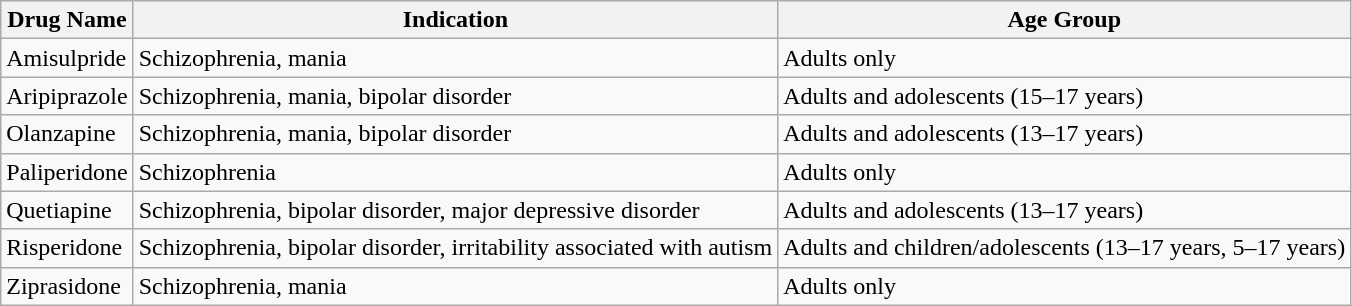<table class="wikitable">
<tr>
<th><strong>Drug Name</strong></th>
<th><strong>Indication</strong></th>
<th><strong>Age Group</strong></th>
</tr>
<tr>
<td>Amisulpride</td>
<td>Schizophrenia, mania</td>
<td>Adults only</td>
</tr>
<tr>
<td>Aripiprazole</td>
<td>Schizophrenia, mania, bipolar disorder</td>
<td>Adults and adolescents (15–17 years)</td>
</tr>
<tr>
<td>Olanzapine</td>
<td>Schizophrenia, mania, bipolar disorder</td>
<td>Adults and adolescents (13–17 years)</td>
</tr>
<tr>
<td>Paliperidone</td>
<td>Schizophrenia</td>
<td>Adults only</td>
</tr>
<tr>
<td>Quetiapine</td>
<td>Schizophrenia, bipolar disorder, major depressive disorder</td>
<td>Adults and adolescents (13–17 years)</td>
</tr>
<tr>
<td>Risperidone</td>
<td>Schizophrenia, bipolar disorder, irritability associated with autism</td>
<td>Adults and children/adolescents (13–17 years, 5–17 years)</td>
</tr>
<tr>
<td>Ziprasidone</td>
<td>Schizophrenia, mania</td>
<td>Adults only</td>
</tr>
</table>
